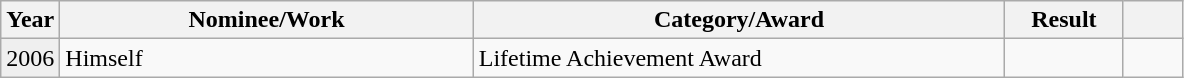<table class="wikitable">
<tr>
<th width=5%>Year</th>
<th width=35%>Nominee/Work</th>
<th width=45%>Category/Award</th>
<th width=10%>Result</th>
<th width=5%></th>
</tr>
<tr>
<td bgcolor="#efefef">2006</td>
<td>Himself</td>
<td>Lifetime Achievement Award</td>
<td></td>
<td style="text-align:center;"></td>
</tr>
</table>
